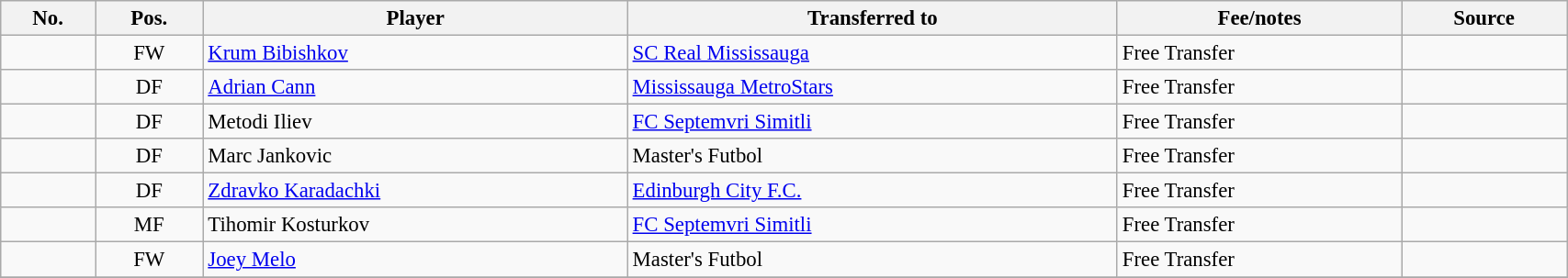<table class="wikitable sortable" style="width:90%; text-align:center; font-size:95%; text-align:left;">
<tr>
<th><strong>No.</strong></th>
<th><strong>Pos.</strong></th>
<th><strong>Player</strong></th>
<th><strong>Transferred to</strong></th>
<th><strong>Fee/notes</strong></th>
<th><strong>Source</strong></th>
</tr>
<tr>
<td align=center></td>
<td align=center>FW</td>
<td> <a href='#'>Krum Bibishkov</a></td>
<td> <a href='#'>SC Real Mississauga</a></td>
<td>Free Transfer</td>
<td></td>
</tr>
<tr>
<td align=center></td>
<td align=center>DF</td>
<td> <a href='#'>Adrian Cann</a></td>
<td> <a href='#'>Mississauga MetroStars</a></td>
<td>Free Transfer</td>
<td></td>
</tr>
<tr>
<td align=center></td>
<td align=center>DF</td>
<td> Metodi Iliev</td>
<td> <a href='#'>FC Septemvri Simitli</a></td>
<td>Free Transfer</td>
<td></td>
</tr>
<tr>
<td align=center></td>
<td align=center>DF</td>
<td> Marc Jankovic</td>
<td> Master's Futbol</td>
<td>Free Transfer</td>
<td></td>
</tr>
<tr>
<td align=center></td>
<td align=center>DF</td>
<td> <a href='#'>Zdravko Karadachki</a></td>
<td> <a href='#'>Edinburgh City F.C.</a></td>
<td>Free Transfer</td>
<td></td>
</tr>
<tr>
<td align=center></td>
<td align=center>MF</td>
<td> Tihomir Kosturkov</td>
<td> <a href='#'>FC Septemvri Simitli</a></td>
<td>Free Transfer</td>
<td></td>
</tr>
<tr>
<td align=center></td>
<td align=center>FW</td>
<td> <a href='#'>Joey Melo</a></td>
<td> Master's Futbol</td>
<td>Free Transfer</td>
<td></td>
</tr>
<tr>
</tr>
</table>
